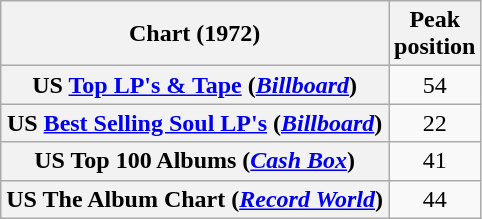<table class="wikitable sortable plainrowheaders" style="text-align:center">
<tr>
<th scope="col">Chart (1972)</th>
<th scope="col">Peak<br>position</th>
</tr>
<tr>
<th scope="row">US <a href='#'>Top LP's & Tape</a> (<em><a href='#'>Billboard</a></em>)</th>
<td>54</td>
</tr>
<tr>
<th scope="row">US <a href='#'>Best Selling Soul LP's</a> (<em><a href='#'>Billboard</a></em>)</th>
<td>22</td>
</tr>
<tr>
<th scope="row">US Top 100 Albums (<em><a href='#'>Cash Box</a></em>)</th>
<td>41</td>
</tr>
<tr>
<th scope="row">US The Album Chart (<em><a href='#'>Record World</a></em>)</th>
<td>44</td>
</tr>
</table>
